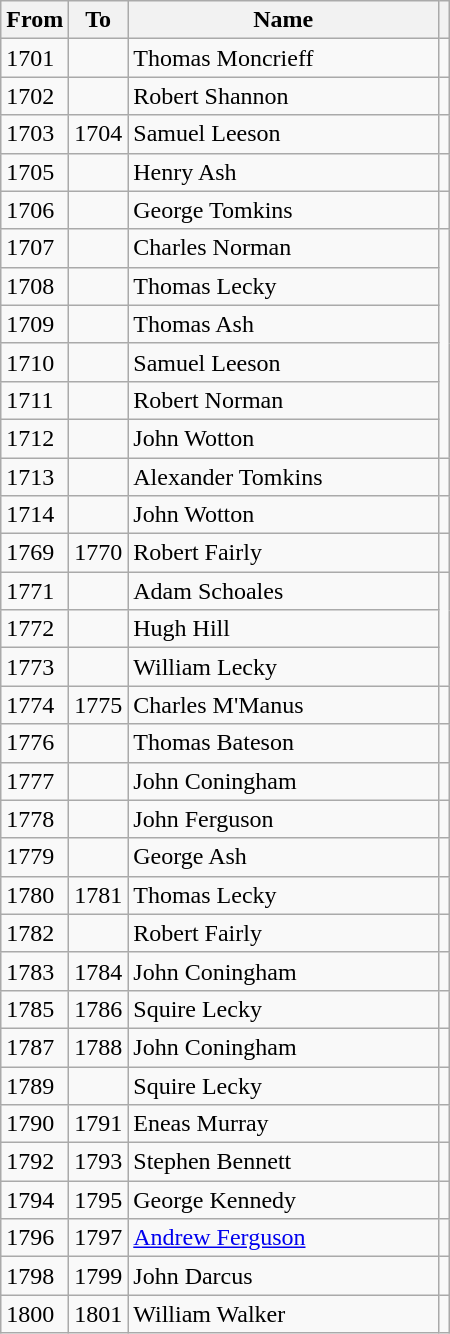<table class="wikitable sortable">
<tr>
<th>From</th>
<th>To</th>
<th scope="col" width="200">Name</th>
<th class="unsortable"></th>
</tr>
<tr>
<td>1701</td>
<td></td>
<td>Thomas Moncrieff</td>
<td></td>
</tr>
<tr>
<td>1702</td>
<td></td>
<td>Robert Shannon</td>
<td></td>
</tr>
<tr>
<td>1703</td>
<td>1704</td>
<td>Samuel Leeson</td>
<td></td>
</tr>
<tr>
<td>1705</td>
<td></td>
<td>Henry Ash</td>
<td></td>
</tr>
<tr>
<td>1706</td>
<td></td>
<td>George Tomkins</td>
<td></td>
</tr>
<tr>
<td>1707</td>
<td></td>
<td>Charles Norman</td>
</tr>
<tr>
<td>1708</td>
<td></td>
<td>Thomas Lecky</td>
</tr>
<tr>
<td>1709</td>
<td></td>
<td>Thomas Ash</td>
</tr>
<tr>
<td>1710</td>
<td></td>
<td>Samuel Leeson</td>
</tr>
<tr>
<td>1711</td>
<td></td>
<td>Robert Norman</td>
</tr>
<tr>
<td>1712</td>
<td></td>
<td>John Wotton</td>
</tr>
<tr>
<td>1713</td>
<td></td>
<td>Alexander Tomkins</td>
<td></td>
</tr>
<tr>
<td>1714</td>
<td></td>
<td>John Wotton</td>
<td></td>
</tr>
<tr>
<td>1769</td>
<td>1770</td>
<td>Robert Fairly</td>
<td></td>
</tr>
<tr>
<td>1771</td>
<td></td>
<td>Adam Schoales</td>
</tr>
<tr>
<td>1772</td>
<td></td>
<td>Hugh Hill</td>
</tr>
<tr>
<td>1773</td>
<td></td>
<td>William Lecky</td>
</tr>
<tr>
<td>1774</td>
<td>1775</td>
<td>Charles M'Manus</td>
<td></td>
</tr>
<tr>
<td>1776</td>
<td></td>
<td>Thomas Bateson</td>
<td></td>
</tr>
<tr>
<td>1777</td>
<td></td>
<td>John Coningham</td>
<td></td>
</tr>
<tr>
<td>1778</td>
<td></td>
<td>John Ferguson</td>
<td></td>
</tr>
<tr>
<td>1779</td>
<td></td>
<td>George Ash</td>
<td></td>
</tr>
<tr>
<td>1780</td>
<td>1781</td>
<td>Thomas Lecky</td>
<td></td>
</tr>
<tr>
<td>1782</td>
<td></td>
<td>Robert Fairly</td>
<td></td>
</tr>
<tr>
<td>1783</td>
<td>1784</td>
<td>John Coningham</td>
<td></td>
</tr>
<tr>
<td>1785</td>
<td>1786</td>
<td>Squire Lecky</td>
<td></td>
</tr>
<tr>
<td>1787</td>
<td>1788</td>
<td>John Coningham</td>
<td></td>
</tr>
<tr>
<td>1789</td>
<td></td>
<td>Squire Lecky</td>
<td></td>
</tr>
<tr>
<td>1790</td>
<td>1791</td>
<td>Eneas Murray</td>
<td></td>
</tr>
<tr>
<td>1792</td>
<td>1793</td>
<td>Stephen Bennett</td>
<td></td>
</tr>
<tr>
<td>1794</td>
<td>1795</td>
<td>George Kennedy</td>
<td></td>
</tr>
<tr>
<td>1796</td>
<td>1797</td>
<td><a href='#'>Andrew Ferguson</a></td>
<td></td>
</tr>
<tr>
<td>1798</td>
<td>1799</td>
<td>John Darcus</td>
<td></td>
</tr>
<tr>
<td>1800</td>
<td>1801</td>
<td>William Walker</td>
<td></td>
</tr>
</table>
